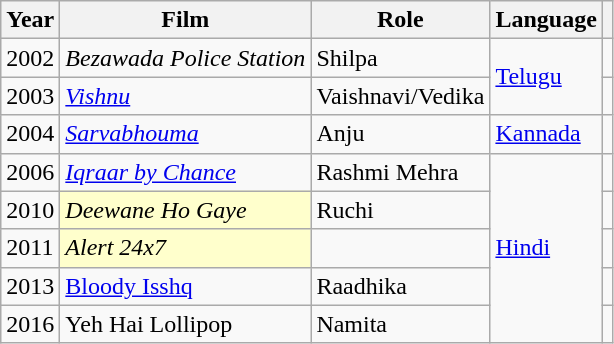<table class="wikitable sortable">
<tr>
<th>Year</th>
<th>Film</th>
<th>Role</th>
<th>Language</th>
<th class="unsortable"></th>
</tr>
<tr>
<td>2002</td>
<td><em>Bezawada Police Station</em></td>
<td>Shilpa</td>
<td rowspan=2><a href='#'>Telugu</a></td>
<td></td>
</tr>
<tr>
<td>2003</td>
<td><em><a href='#'>Vishnu</a> </em></td>
<td>Vaishnavi/Vedika</td>
<td></td>
</tr>
<tr>
<td>2004</td>
<td><em><a href='#'>Sarvabhouma</a> </em></td>
<td>Anju</td>
<td><a href='#'>Kannada</a></td>
<td></td>
</tr>
<tr>
<td>2006</td>
<td><em><a href='#'>Iqraar by Chance</a></em></td>
<td>Rashmi Mehra</td>
<td rowspan=5><a href='#'>Hindi</a></td>
<td></td>
</tr>
<tr>
<td>2010</td>
<td style="background:#FFFFCC;"><em>Deewane Ho Gaye</em></td>
<td>Ruchi</td>
<td></td>
</tr>
<tr>
<td>2011</td>
<td style="background:#FFFFCC;"><em>Alert 24x7</td>
<td></td>
<td></td>
</tr>
<tr>
<td>2013</td>
<td></em><a href='#'>Bloody Isshq</a><em></td>
<td>Raadhika</td>
<td></td>
</tr>
<tr>
<td>2016</td>
<td></em>Yeh Hai Lollipop<em></td>
<td>Namita</td>
<td></td>
</tr>
</table>
